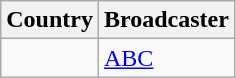<table class="wikitable">
<tr>
<th align=center>Country</th>
<th align=center>Broadcaster</th>
</tr>
<tr>
<td></td>
<td><a href='#'>ABC</a></td>
</tr>
</table>
